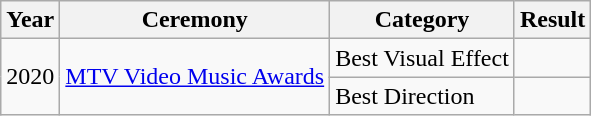<table class="wikitable">
<tr>
<th>Year</th>
<th>Ceremony</th>
<th>Category</th>
<th>Result</th>
</tr>
<tr>
<td rowspan="2">2020</td>
<td rowspan="2"><a href='#'>MTV Video Music Awards</a></td>
<td>Best Visual Effect</td>
<td></td>
</tr>
<tr>
<td>Best Direction</td>
<td></td>
</tr>
</table>
